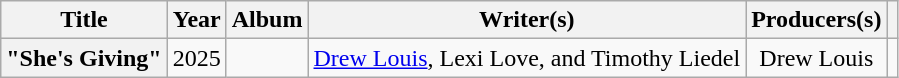<table class="wikitable plainrowheaders" style=text-align:center;>
<tr>
<th scope="col">Title</th>
<th scope="col">Year</th>
<th scope="col">Album</th>
<th scope="col">Writer(s)</th>
<th scope="col">Producers(s)</th>
<th scope="col"></th>
</tr>
<tr>
<th scope="row">"She's Giving"<br></th>
<td rowspan="2">2025</td>
<td></td>
<td><a href='#'>Drew Louis</a>, Lexi Love, and Timothy Liedel</td>
<td>Drew Louis</td>
<td style="text-align:center"></td>
</tr>
</table>
